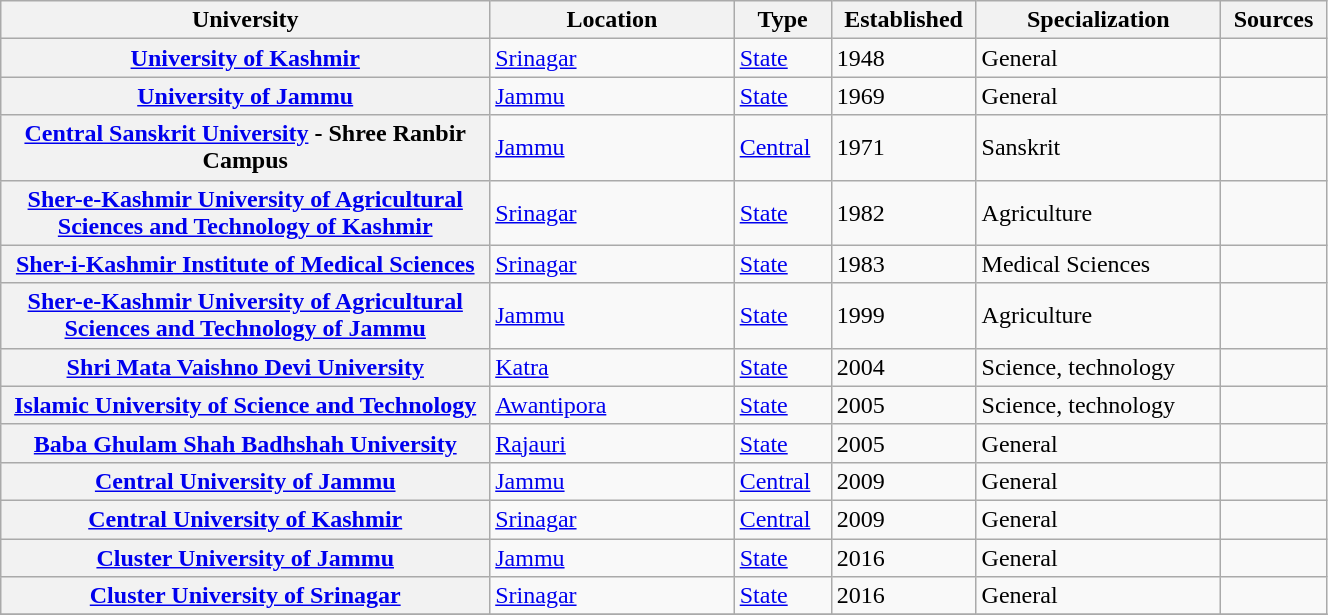<table class="wikitable sortable collapsible plainrowheaders" border="1" style="text-align:left; width:70%">
<tr>
<th scope="col" style="width: 30%;">University</th>
<th scope="col" style="width: 15%;">Location</th>
<th scope="col" style="width: 5%;">Type</th>
<th scope="col" style="width: 5%;">Established</th>
<th scope="col" style="width: 15%;">Specialization</th>
<th scope="col" style="width: 05%;" class="unsortable">Sources</th>
</tr>
<tr>
<th scope="row"><a href='#'>University of Kashmir</a></th>
<td><a href='#'>Srinagar</a></td>
<td><a href='#'>State</a></td>
<td>1948</td>
<td>General</td>
<td></td>
</tr>
<tr>
<th scope="row"><a href='#'>University of Jammu</a></th>
<td><a href='#'>Jammu</a></td>
<td><a href='#'>State</a></td>
<td>1969</td>
<td>General</td>
<td></td>
</tr>
<tr>
<th scope="row"><a href='#'>Central Sanskrit University</a> - Shree Ranbir Campus</th>
<td><a href='#'>Jammu</a></td>
<td><a href='#'>Central</a></td>
<td>1971</td>
<td>Sanskrit</td>
</tr>
<tr>
<th scope="row"><a href='#'>Sher-e-Kashmir University of Agricultural Sciences and Technology of Kashmir</a></th>
<td><a href='#'>Srinagar</a></td>
<td><a href='#'>State</a></td>
<td>1982</td>
<td>Agriculture</td>
<td></td>
</tr>
<tr>
<th scope="row"><a href='#'>Sher-i-Kashmir Institute of Medical Sciences</a></th>
<td><a href='#'>Srinagar</a></td>
<td><a href='#'>State</a></td>
<td>1983</td>
<td>Medical Sciences</td>
<td></td>
</tr>
<tr>
<th scope="row"><a href='#'>Sher-e-Kashmir University of Agricultural Sciences and Technology of Jammu</a></th>
<td><a href='#'>Jammu</a></td>
<td><a href='#'>State</a></td>
<td>1999</td>
<td>Agriculture</td>
<td></td>
</tr>
<tr>
<th scope="row"><a href='#'>Shri Mata Vaishno Devi University</a></th>
<td><a href='#'>Katra</a></td>
<td><a href='#'>State</a></td>
<td>2004</td>
<td>Science, technology</td>
<td></td>
</tr>
<tr>
<th scope="row"><a href='#'>Islamic University of Science and Technology</a></th>
<td><a href='#'>Awantipora</a></td>
<td><a href='#'>State</a></td>
<td>2005</td>
<td>Science, technology</td>
<td></td>
</tr>
<tr>
<th scope="row"><a href='#'>Baba Ghulam Shah Badhshah University</a></th>
<td><a href='#'>Rajauri</a></td>
<td><a href='#'>State</a></td>
<td>2005</td>
<td>General</td>
<td></td>
</tr>
<tr>
<th scope="row"><a href='#'>Central University of Jammu</a></th>
<td><a href='#'>Jammu</a></td>
<td><a href='#'>Central</a></td>
<td>2009</td>
<td>General</td>
<td></td>
</tr>
<tr>
<th scope="row"><a href='#'>Central University of Kashmir</a></th>
<td><a href='#'>Srinagar</a></td>
<td><a href='#'>Central</a></td>
<td>2009</td>
<td>General</td>
<td></td>
</tr>
<tr>
<th scope="row"><a href='#'>Cluster University of Jammu</a></th>
<td><a href='#'>Jammu</a></td>
<td><a href='#'>State</a></td>
<td>2016</td>
<td>General</td>
<td></td>
</tr>
<tr>
<th scope="row"><a href='#'>Cluster University of Srinagar</a></th>
<td><a href='#'>Srinagar</a></td>
<td><a href='#'>State</a></td>
<td>2016</td>
<td>General</td>
<td></td>
</tr>
<tr>
</tr>
</table>
